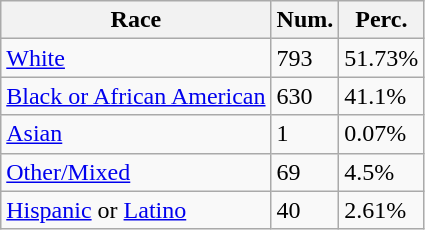<table class="wikitable">
<tr>
<th>Race</th>
<th>Num.</th>
<th>Perc.</th>
</tr>
<tr>
<td><a href='#'>White</a></td>
<td>793</td>
<td>51.73%</td>
</tr>
<tr>
<td><a href='#'>Black or African American</a></td>
<td>630</td>
<td>41.1%</td>
</tr>
<tr>
<td><a href='#'>Asian</a></td>
<td>1</td>
<td>0.07%</td>
</tr>
<tr>
<td><a href='#'>Other/Mixed</a></td>
<td>69</td>
<td>4.5%</td>
</tr>
<tr>
<td><a href='#'>Hispanic</a> or <a href='#'>Latino</a></td>
<td>40</td>
<td>2.61%</td>
</tr>
</table>
